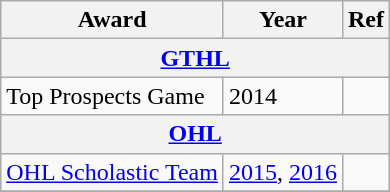<table class="wikitable">
<tr>
<th>Award</th>
<th>Year</th>
<th>Ref</th>
</tr>
<tr>
<th colspan="3"><a href='#'>GTHL</a></th>
</tr>
<tr>
<td>Top Prospects Game</td>
<td>2014</td>
<td></td>
</tr>
<tr>
<th colspan="3"><a href='#'>OHL</a></th>
</tr>
<tr>
<td><a href='#'>OHL Scholastic Team</a></td>
<td><a href='#'>2015</a>, <a href='#'>2016</a></td>
<td></td>
</tr>
<tr>
</tr>
</table>
